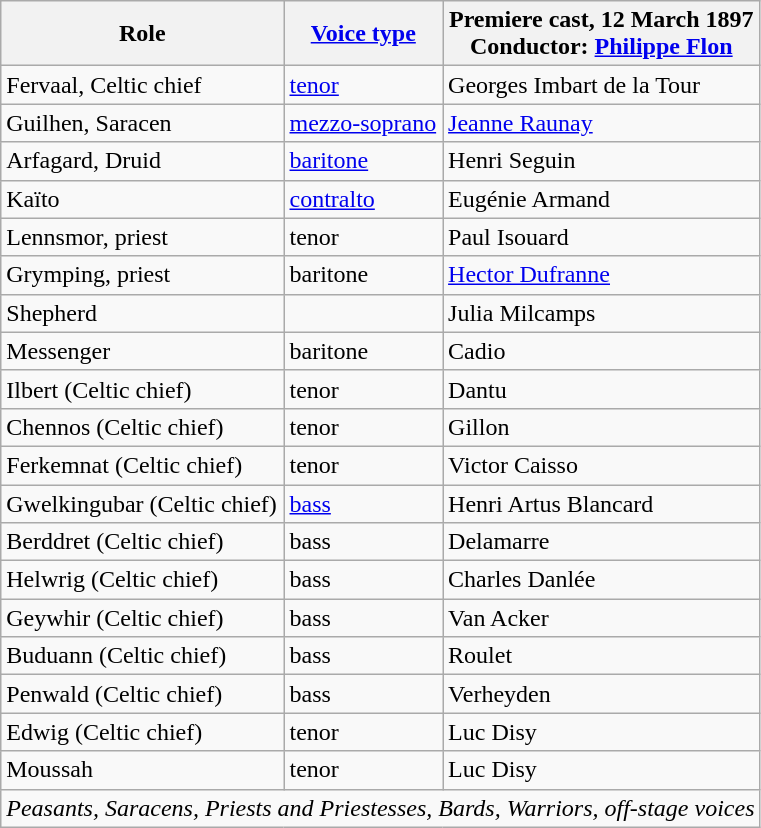<table class="wikitable">
<tr>
<th>Role</th>
<th><a href='#'>Voice type</a></th>
<th>Premiere cast, 12 March 1897<br>Conductor: <a href='#'>Philippe Flon</a></th>
</tr>
<tr>
<td>Fervaal, Celtic chief</td>
<td><a href='#'>tenor</a></td>
<td>Georges Imbart de la Tour</td>
</tr>
<tr>
<td>Guilhen, Saracen</td>
<td><a href='#'>mezzo-soprano</a></td>
<td><a href='#'>Jeanne Raunay</a></td>
</tr>
<tr>
<td>Arfagard, Druid</td>
<td><a href='#'>baritone</a></td>
<td>Henri Seguin</td>
</tr>
<tr>
<td>Kaïto</td>
<td><a href='#'>contralto</a></td>
<td>Eugénie Armand</td>
</tr>
<tr>
<td>Lennsmor, priest</td>
<td>tenor</td>
<td>Paul Isouard</td>
</tr>
<tr>
<td>Grymping, priest</td>
<td>baritone</td>
<td><a href='#'>Hector Dufranne</a></td>
</tr>
<tr>
<td>Shepherd</td>
<td></td>
<td>Julia Milcamps</td>
</tr>
<tr>
<td>Messenger</td>
<td>baritone</td>
<td>Cadio</td>
</tr>
<tr>
<td>Ilbert (Celtic chief)</td>
<td>tenor</td>
<td>Dantu</td>
</tr>
<tr>
<td>Chennos (Celtic chief)</td>
<td>tenor</td>
<td>Gillon</td>
</tr>
<tr>
<td>Ferkemnat (Celtic chief)</td>
<td>tenor</td>
<td>Victor Caisso</td>
</tr>
<tr>
<td>Gwelkingubar (Celtic chief)</td>
<td><a href='#'>bass</a></td>
<td>Henri Artus Blancard</td>
</tr>
<tr>
<td>Berddret (Celtic chief)</td>
<td>bass</td>
<td>Delamarre</td>
</tr>
<tr>
<td>Helwrig (Celtic chief)</td>
<td>bass</td>
<td>Charles Danlée</td>
</tr>
<tr>
<td>Geywhir (Celtic chief)</td>
<td>bass</td>
<td>Van Acker</td>
</tr>
<tr>
<td>Buduann (Celtic chief)</td>
<td>bass</td>
<td>Roulet</td>
</tr>
<tr>
<td>Penwald (Celtic chief)</td>
<td>bass</td>
<td>Verheyden</td>
</tr>
<tr>
<td>Edwig (Celtic chief)</td>
<td>tenor</td>
<td>Luc Disy</td>
</tr>
<tr>
<td>Moussah</td>
<td>tenor</td>
<td>Luc Disy</td>
</tr>
<tr>
<td colspan="3"><em>Peasants, Saracens, Priests and Priestesses, Bards, Warriors, off-stage voices</em></td>
</tr>
</table>
